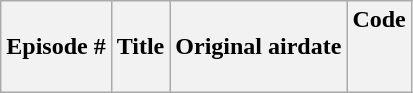<table class="wikitable plainrowheaders" style="background: #FFFFFF;">
<tr style="border-bottom:3px;">
<th>Episode #</th>
<th>Title</th>
<th>Original airdate</th>
<th>Code<br>







<br>













<br>



</th>
</tr>
</table>
